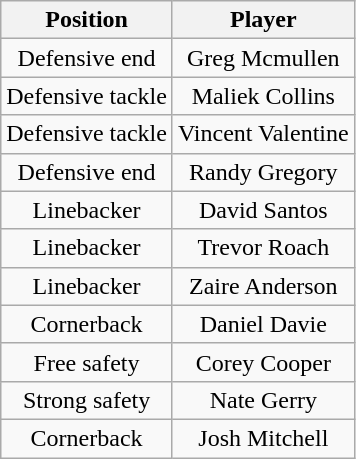<table class="wikitable" style="text-align: center;">
<tr>
<th>Position</th>
<th>Player</th>
</tr>
<tr>
<td>Defensive end</td>
<td>Greg Mcmullen</td>
</tr>
<tr>
<td>Defensive tackle</td>
<td>Maliek Collins</td>
</tr>
<tr>
<td>Defensive tackle</td>
<td>Vincent Valentine</td>
</tr>
<tr>
<td>Defensive end</td>
<td>Randy Gregory</td>
</tr>
<tr>
<td>Linebacker</td>
<td>David Santos</td>
</tr>
<tr>
<td>Linebacker</td>
<td>Trevor Roach</td>
</tr>
<tr>
<td>Linebacker</td>
<td>Zaire Anderson</td>
</tr>
<tr>
<td>Cornerback</td>
<td>Daniel Davie</td>
</tr>
<tr>
<td>Free safety</td>
<td>Corey Cooper</td>
</tr>
<tr>
<td>Strong safety</td>
<td>Nate Gerry</td>
</tr>
<tr>
<td>Cornerback</td>
<td>Josh Mitchell</td>
</tr>
</table>
